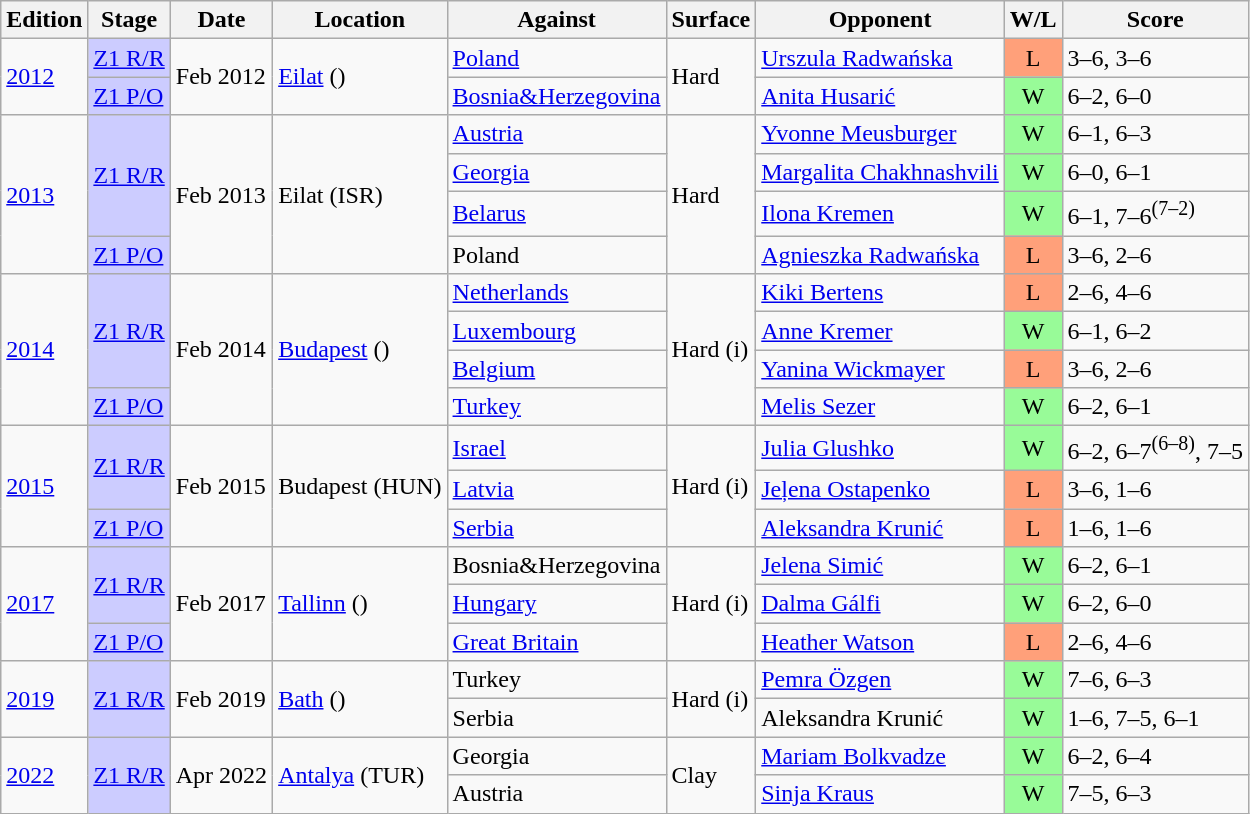<table class="wikitable">
<tr>
<th>Edition</th>
<th>Stage</th>
<th>Date</th>
<th>Location</th>
<th>Against</th>
<th>Surface</th>
<th>Opponent</th>
<th>W/L</th>
<th class="unsortable">Score</th>
</tr>
<tr>
<td rowspan="2"><a href='#'>2012</a></td>
<td bgcolor="#ccf"><a href='#'>Z1 R/R</a></td>
<td rowspan="2">Feb 2012</td>
<td rowspan="2"><a href='#'>Eilat</a> ()</td>
<td> <a href='#'>Poland</a></td>
<td rowspan="2">Hard</td>
<td><a href='#'>Urszula Radwańska</a></td>
<td style="text-align:center; background:#ffa07a;">L</td>
<td>3–6, 3–6</td>
</tr>
<tr>
<td bgcolor="#ccf"><a href='#'>Z1 P/O</a></td>
<td> <a href='#'>Bosnia&Herzegovina</a></td>
<td><a href='#'>Anita Husarić</a></td>
<td style="text-align:center; background:#98fb98;">W</td>
<td>6–2, 6–0</td>
</tr>
<tr>
<td rowspan="4"><a href='#'>2013</a></td>
<td rowspan="3" bgcolor="#ccf"><a href='#'>Z1 R/R</a></td>
<td rowspan="4">Feb 2013</td>
<td rowspan="4">Eilat (ISR)</td>
<td> <a href='#'>Austria</a></td>
<td rowspan="4">Hard</td>
<td><a href='#'>Yvonne Meusburger</a></td>
<td style="text-align:center; background:#98fb98;">W</td>
<td>6–1, 6–3</td>
</tr>
<tr>
<td> <a href='#'>Georgia</a></td>
<td><a href='#'>Margalita Chakhnashvili</a></td>
<td style="text-align:center; background:#98fb98;">W</td>
<td>6–0, 6–1</td>
</tr>
<tr>
<td> <a href='#'>Belarus</a></td>
<td><a href='#'>Ilona Kremen</a></td>
<td style="text-align:center; background:#98fb98;">W</td>
<td>6–1, 7–6<sup>(7–2)</sup></td>
</tr>
<tr>
<td bgcolor="#ccf"><a href='#'>Z1 P/O</a></td>
<td> Poland</td>
<td><a href='#'>Agnieszka Radwańska</a></td>
<td style="text-align:center; background:#ffa07a;">L</td>
<td>3–6, 2–6</td>
</tr>
<tr>
<td rowspan="4"><a href='#'>2014</a></td>
<td rowspan="3" bgcolor="#ccf"><a href='#'>Z1 R/R</a></td>
<td rowspan="4">Feb 2014</td>
<td rowspan="4"><a href='#'>Budapest</a> ()</td>
<td> <a href='#'>Netherlands</a></td>
<td rowspan="4">Hard (i)</td>
<td><a href='#'>Kiki Bertens</a></td>
<td style="text-align:center; background:#ffa07a;">L</td>
<td>2–6, 4–6</td>
</tr>
<tr>
<td> <a href='#'>Luxembourg</a></td>
<td><a href='#'>Anne Kremer</a></td>
<td style="text-align:center; background:#98fb98;">W</td>
<td>6–1, 6–2</td>
</tr>
<tr>
<td> <a href='#'>Belgium</a></td>
<td><a href='#'>Yanina Wickmayer</a></td>
<td style="text-align:center; background:#ffa07a;">L</td>
<td>3–6, 2–6</td>
</tr>
<tr>
<td bgcolor="#ccf"><a href='#'>Z1 P/O</a></td>
<td> <a href='#'>Turkey</a></td>
<td><a href='#'>Melis Sezer</a></td>
<td style="text-align:center; background:#98fb98;">W</td>
<td>6–2, 6–1</td>
</tr>
<tr>
<td rowspan="3"><a href='#'>2015</a></td>
<td rowspan="2" bgcolor="#ccf"><a href='#'>Z1 R/R</a></td>
<td rowspan="3">Feb 2015</td>
<td rowspan="3">Budapest (HUN)</td>
<td> <a href='#'>Israel</a></td>
<td rowspan="3">Hard (i)</td>
<td><a href='#'>Julia Glushko</a></td>
<td style="text-align:center; background:#98fb98;">W</td>
<td>6–2, 6–7<sup>(6–8)</sup>, 7–5</td>
</tr>
<tr>
<td> <a href='#'>Latvia</a></td>
<td><a href='#'>Jeļena Ostapenko</a></td>
<td style="text-align:center; background:#ffa07a;">L</td>
<td>3–6, 1–6</td>
</tr>
<tr>
<td bgcolor="#ccf"><a href='#'>Z1 P/O</a></td>
<td> <a href='#'>Serbia</a></td>
<td><a href='#'>Aleksandra Krunić</a></td>
<td style="text-align:center; background:#ffa07a;">L</td>
<td>1–6, 1–6</td>
</tr>
<tr>
<td rowspan="3"><a href='#'>2017</a></td>
<td rowspan="2" bgcolor="#ccf"><a href='#'>Z1 R/R</a></td>
<td rowspan="3">Feb 2017</td>
<td rowspan="3"><a href='#'>Tallinn</a> ()</td>
<td> Bosnia&Herzegovina</td>
<td rowspan="3">Hard (i)</td>
<td><a href='#'>Jelena Simić</a></td>
<td style="text-align:center; background:#98fb98;">W</td>
<td>6–2, 6–1</td>
</tr>
<tr>
<td> <a href='#'>Hungary</a></td>
<td><a href='#'>Dalma Gálfi</a></td>
<td style="text-align:center; background:#98fb98;">W</td>
<td>6–2, 6–0</td>
</tr>
<tr>
<td bgcolor="#ccf"><a href='#'>Z1 P/O</a></td>
<td> <a href='#'>Great Britain</a></td>
<td><a href='#'>Heather Watson</a></td>
<td style="text-align:center; background:#ffa07a;">L</td>
<td>2–6, 4–6</td>
</tr>
<tr>
<td rowspan="2"><a href='#'>2019</a></td>
<td rowspan="2" bgcolor="#ccf"><a href='#'>Z1 R/R</a></td>
<td rowspan="2">Feb 2019</td>
<td rowspan="2"><a href='#'>Bath</a> ()</td>
<td> Turkey</td>
<td rowspan="2">Hard (i)</td>
<td><a href='#'>Pemra Özgen</a></td>
<td style="text-align:center; background:#98fb98;">W</td>
<td>7–6, 6–3</td>
</tr>
<tr>
<td> Serbia</td>
<td>Aleksandra Krunić</td>
<td style="text-align:center; background:#98fb98;">W</td>
<td>1–6, 7–5, 6–1</td>
</tr>
<tr>
<td rowspan="2"><a href='#'>2022</a></td>
<td rowspan="2" bgcolor="#ccf"><a href='#'>Z1 R/R</a></td>
<td rowspan="2">Apr 2022</td>
<td rowspan="2"><a href='#'>Antalya</a> (TUR)</td>
<td> Georgia</td>
<td rowspan="2">Clay</td>
<td><a href='#'>Mariam Bolkvadze</a></td>
<td style="text-align:center; background:#98fb98;">W</td>
<td>6–2, 6–4</td>
</tr>
<tr>
<td> Austria</td>
<td><a href='#'>Sinja Kraus</a></td>
<td style="text-align:center; background:#98fb98;">W</td>
<td>7–5, 6–3</td>
</tr>
</table>
